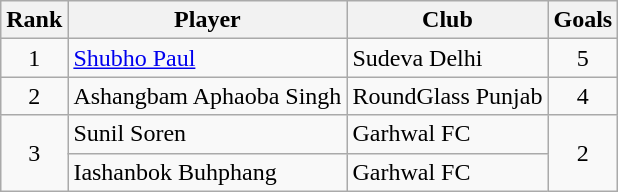<table class="wikitable">
<tr>
<th>Rank</th>
<th>Player</th>
<th>Club</th>
<th>Goals</th>
</tr>
<tr>
<td align="center">1</td>
<td><a href='#'>Shubho Paul</a></td>
<td>Sudeva Delhi</td>
<td align="center">5</td>
</tr>
<tr>
<td align="center">2</td>
<td>Ashangbam Aphaoba Singh</td>
<td>RoundGlass Punjab</td>
<td align="center">4</td>
</tr>
<tr>
<td rowspan="2" align="center">3</td>
<td>Sunil Soren</td>
<td>Garhwal FC</td>
<td rowspan="2" align="center">2</td>
</tr>
<tr>
<td>Iashanbok Buhphang</td>
<td>Garhwal FC</td>
</tr>
</table>
